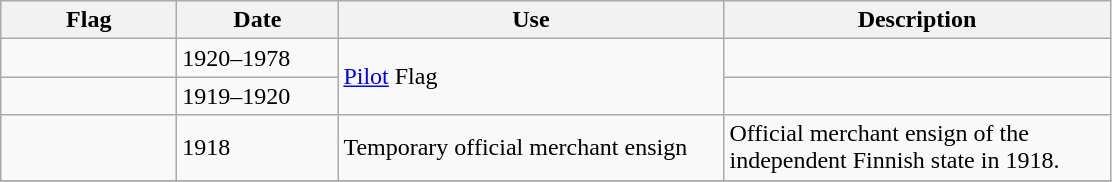<table class="wikitable">
<tr>
<th style="width:110px;">Flag</th>
<th style="width:100px;">Date</th>
<th style="width:250px;">Use</th>
<th style="width:250px;">Description</th>
</tr>
<tr>
<td></td>
<td>1920–1978</td>
<td rowspan="2"><a href='#'>Pilot</a> Flag</td>
</tr>
<tr>
<td></td>
<td>1919–1920</td>
<td></td>
</tr>
<tr>
<td></td>
<td>1918</td>
<td>Temporary official merchant ensign</td>
<td>Official merchant ensign of the independent Finnish state in 1918.</td>
</tr>
<tr>
</tr>
</table>
